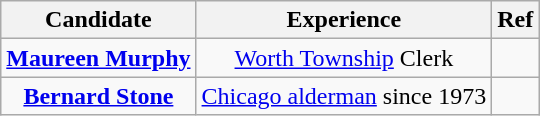<table class="wikitable" style="text-align:center">
<tr>
<th>Candidate</th>
<th>Experience</th>
<th>Ref</th>
</tr>
<tr>
<td><strong><a href='#'>Maureen Murphy</a></strong></td>
<td><a href='#'>Worth Township</a> Clerk</td>
<td></td>
</tr>
<tr>
<td><strong><a href='#'>Bernard Stone</a></strong></td>
<td><a href='#'>Chicago alderman</a> since 1973</td>
<td></td>
</tr>
</table>
